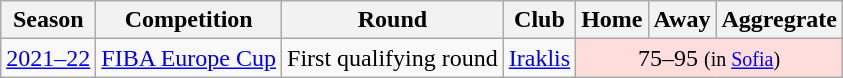<table class="wikitable" style="text-align:center;">
<tr>
<th>Season</th>
<th>Competition</th>
<th>Round</th>
<th>Club</th>
<th>Home</th>
<th>Away</th>
<th>Aggregrate</th>
</tr>
<tr>
<td><a href='#'>2021–22</a></td>
<td><a href='#'>FIBA Europe Cup</a></td>
<td>First qualifying round</td>
<td align="left"> <a href='#'>Iraklis</a></td>
<td colspan=3 bgcolor="#fdd">75–95 <small>(in <a href='#'>Sofia</a>)</small></td>
</tr>
</table>
